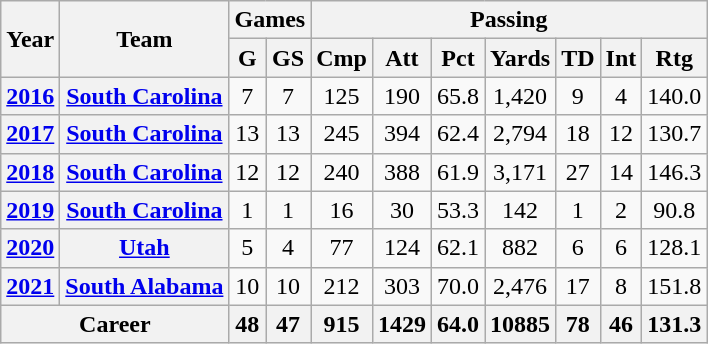<table class="wikitable" style="text-align:center;">
<tr>
<th rowspan="2">Year</th>
<th rowspan="2">Team</th>
<th colspan="2">Games</th>
<th colspan="7">Passing</th>
</tr>
<tr>
<th>G</th>
<th>GS</th>
<th>Cmp</th>
<th>Att</th>
<th>Pct</th>
<th>Yards</th>
<th>TD</th>
<th>Int</th>
<th>Rtg</th>
</tr>
<tr>
<th><a href='#'>2016</a></th>
<th><a href='#'>South Carolina</a></th>
<td>7</td>
<td>7</td>
<td>125</td>
<td>190</td>
<td>65.8</td>
<td>1,420</td>
<td>9</td>
<td>4</td>
<td>140.0</td>
</tr>
<tr>
<th><a href='#'>2017</a></th>
<th><a href='#'>South Carolina</a></th>
<td>13</td>
<td>13</td>
<td>245</td>
<td>394</td>
<td>62.4</td>
<td>2,794</td>
<td>18</td>
<td>12</td>
<td>130.7</td>
</tr>
<tr>
<th><a href='#'>2018</a></th>
<th><a href='#'>South Carolina</a></th>
<td>12</td>
<td>12</td>
<td>240</td>
<td>388</td>
<td>61.9</td>
<td>3,171</td>
<td>27</td>
<td>14</td>
<td>146.3</td>
</tr>
<tr>
<th><a href='#'>2019</a></th>
<th><a href='#'>South Carolina</a></th>
<td>1</td>
<td>1</td>
<td>16</td>
<td>30</td>
<td>53.3</td>
<td>142</td>
<td>1</td>
<td>2</td>
<td>90.8</td>
</tr>
<tr>
<th><a href='#'>2020</a></th>
<th><a href='#'>Utah</a></th>
<td>5</td>
<td>4</td>
<td>77</td>
<td>124</td>
<td>62.1</td>
<td>882</td>
<td>6</td>
<td>6</td>
<td>128.1</td>
</tr>
<tr>
<th><a href='#'>2021</a></th>
<th><a href='#'>South Alabama</a></th>
<td>10</td>
<td>10</td>
<td>212</td>
<td>303</td>
<td>70.0</td>
<td>2,476</td>
<td>17</td>
<td>8</td>
<td>151.8</td>
</tr>
<tr>
<th colspan="2">Career</th>
<th>48</th>
<th>47</th>
<th>915</th>
<th>1429</th>
<th>64.0</th>
<th>10885</th>
<th>78</th>
<th>46</th>
<th>131.3</th>
</tr>
</table>
